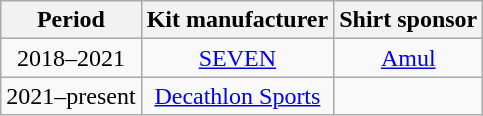<table class="wikitable" style="text-align:center;margin-left:1em;float:center">
<tr>
<th>Period</th>
<th>Kit manufacturer</th>
<th>Shirt sponsor</th>
</tr>
<tr>
<td>2018–2021</td>
<td><a href='#'>SEVEN</a></td>
<td><a href='#'>Amul</a></td>
</tr>
<tr>
<td>2021–present</td>
<td><a href='#'>Decathlon Sports</a></td>
<td></td>
</tr>
</table>
